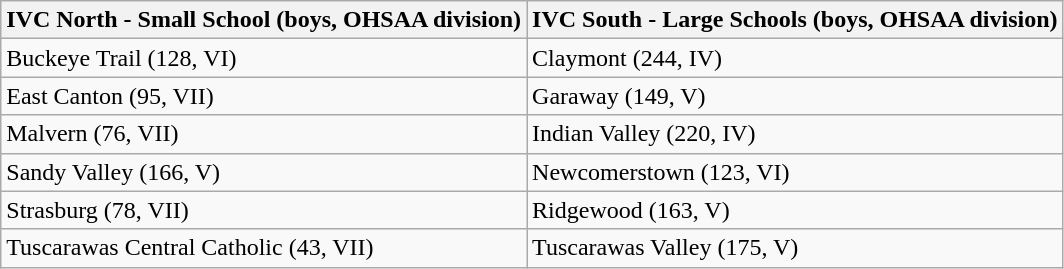<table class="wikitable">
<tr>
<th>IVC North - Small School (boys, OHSAA division)</th>
<th>IVC South - Large Schools (boys, OHSAA division)</th>
</tr>
<tr>
<td>Buckeye Trail (128, VI)</td>
<td>Claymont (244, IV)</td>
</tr>
<tr>
<td>East Canton (95, VII)</td>
<td>Garaway (149, V)</td>
</tr>
<tr>
<td>Malvern (76, VII)</td>
<td>Indian Valley (220, IV)</td>
</tr>
<tr>
<td>Sandy Valley (166, V)</td>
<td>Newcomerstown (123, VI)</td>
</tr>
<tr>
<td>Strasburg (78, VII)</td>
<td>Ridgewood (163, V)</td>
</tr>
<tr>
<td>Tuscarawas Central Catholic (43, VII)</td>
<td>Tuscarawas Valley (175, V)</td>
</tr>
</table>
